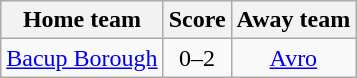<table class="wikitable" style="text-align: center">
<tr>
<th>Home team</th>
<th>Score</th>
<th>Away team</th>
</tr>
<tr>
<td><a href='#'>Bacup Borough</a></td>
<td>0–2</td>
<td><a href='#'>Avro</a></td>
</tr>
</table>
